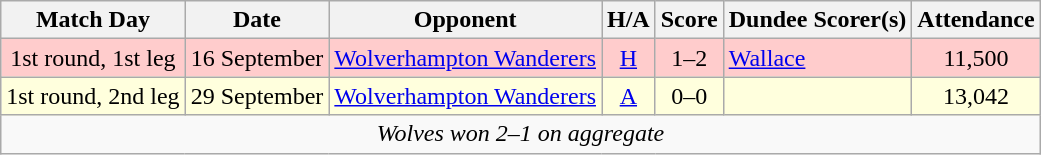<table class="wikitable" style="text-align:center">
<tr>
<th>Match Day</th>
<th>Date</th>
<th>Opponent</th>
<th>H/A</th>
<th>Score</th>
<th>Dundee Scorer(s)</th>
<th>Attendance</th>
</tr>
<tr bgcolor="#FFCCCC">
<td>1st round, 1st leg</td>
<td align="left">16 September</td>
<td align="left"> <a href='#'>Wolverhampton Wanderers</a></td>
<td><a href='#'>H</a></td>
<td>1–2</td>
<td align="left"><a href='#'>Wallace</a></td>
<td>11,500</td>
</tr>
<tr bgcolor="#FFFFDD">
<td>1st round, 2nd leg</td>
<td align="left">29 September</td>
<td align="left"> <a href='#'>Wolverhampton Wanderers</a></td>
<td><a href='#'>A</a></td>
<td>0–0</td>
<td align="left"></td>
<td>13,042</td>
</tr>
<tr>
<td colspan="7"><em>Wolves won 2–1 on aggregate</em></td>
</tr>
</table>
